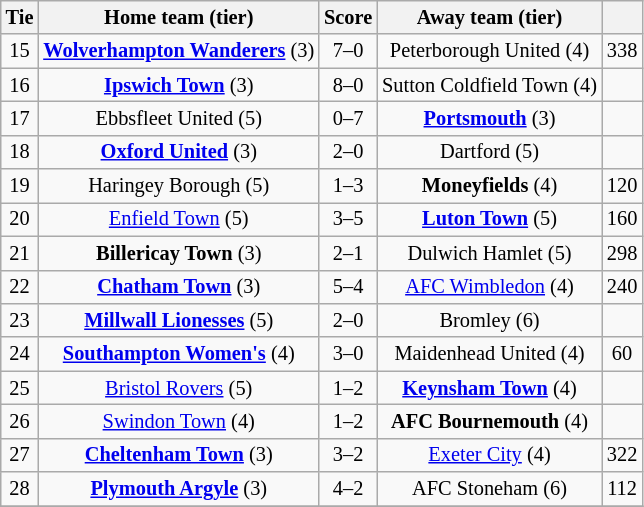<table class="wikitable" style="text-align:center; font-size:85%">
<tr>
<th>Tie</th>
<th>Home team (tier)</th>
<th>Score</th>
<th>Away team (tier)</th>
<th></th>
</tr>
<tr>
<td>15</td>
<td><strong><a href='#'>Wolverhampton Wanderers</a></strong> (3)</td>
<td>7–0</td>
<td>Peterborough United (4)</td>
<td>338</td>
</tr>
<tr>
<td>16</td>
<td><strong><a href='#'>Ipswich Town</a></strong> (3)</td>
<td>8–0</td>
<td>Sutton Coldfield Town (4)</td>
<td></td>
</tr>
<tr>
<td>17</td>
<td>Ebbsfleet United (5)</td>
<td>0–7</td>
<td><strong><a href='#'>Portsmouth</a></strong> (3)</td>
<td></td>
</tr>
<tr>
<td>18</td>
<td><strong><a href='#'>Oxford United</a></strong> (3)</td>
<td>2–0</td>
<td>Dartford (5)</td>
<td></td>
</tr>
<tr>
<td>19</td>
<td>Haringey Borough (5)</td>
<td>1–3</td>
<td><strong>Moneyfields</strong> (4)</td>
<td>120</td>
</tr>
<tr>
<td>20</td>
<td><a href='#'>Enfield Town</a> (5)</td>
<td>3–5</td>
<td><strong><a href='#'>Luton Town</a></strong> (5)</td>
<td>160</td>
</tr>
<tr>
<td>21</td>
<td><strong>Billericay Town</strong> (3)</td>
<td>2–1</td>
<td>Dulwich Hamlet (5)</td>
<td>298</td>
</tr>
<tr>
<td>22</td>
<td><strong><a href='#'>Chatham Town</a></strong> (3)</td>
<td>5–4</td>
<td><a href='#'>AFC Wimbledon</a> (4)</td>
<td>240</td>
</tr>
<tr>
<td>23</td>
<td><strong><a href='#'>Millwall Lionesses</a></strong> (5)</td>
<td>2–0</td>
<td>Bromley (6)</td>
<td></td>
</tr>
<tr>
<td>24</td>
<td><strong><a href='#'>Southampton Women's</a></strong> (4)</td>
<td>3–0</td>
<td>Maidenhead United (4)</td>
<td>60</td>
</tr>
<tr>
<td>25</td>
<td><a href='#'>Bristol Rovers</a> (5)</td>
<td>1–2</td>
<td><strong><a href='#'>Keynsham Town</a></strong> (4)</td>
<td></td>
</tr>
<tr>
<td>26</td>
<td><a href='#'>Swindon Town</a> (4)</td>
<td>1–2</td>
<td><strong>AFC Bournemouth</strong> (4)</td>
<td></td>
</tr>
<tr>
<td>27</td>
<td><strong><a href='#'>Cheltenham Town</a></strong> (3)</td>
<td>3–2</td>
<td><a href='#'>Exeter City</a> (4)</td>
<td>322</td>
</tr>
<tr>
<td>28</td>
<td><strong><a href='#'>Plymouth Argyle</a></strong> (3)</td>
<td>4–2</td>
<td>AFC Stoneham (6)</td>
<td>112</td>
</tr>
<tr>
</tr>
</table>
